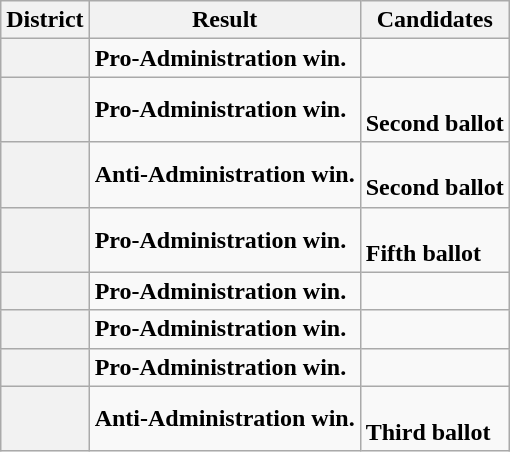<table class=wikitable>
<tr valign=bottom>
<th>District</th>
<th>Result</th>
<th>Candidates</th>
</tr>
<tr>
<th></th>
<td><strong>Pro-Administration win.</strong></td>
<td nowrap></td>
</tr>
<tr>
<th></th>
<td><strong>Pro-Administration win.</strong></td>
<td nowrap><br><strong>Second ballot </strong><br></td>
</tr>
<tr>
<th></th>
<td><strong>Anti-Administration win.</strong></td>
<td nowrap><br><strong>Second ballot </strong><br></td>
</tr>
<tr>
<th></th>
<td><strong>Pro-Administration win.</strong></td>
<td nowrap><br>


<strong>Fifth ballot </strong><br></td>
</tr>
<tr>
<th></th>
<td><strong>Pro-Administration win.</strong></td>
<td nowrap></td>
</tr>
<tr>
<th></th>
<td><strong>Pro-Administration win.</strong></td>
<td nowrap></td>
</tr>
<tr>
<th></th>
<td><strong>Pro-Administration win.</strong></td>
<td nowrap></td>
</tr>
<tr>
<th></th>
<td><strong>Anti-Administration win.</strong></td>
<td nowrap><br>
<strong>Third ballot </strong><br></td>
</tr>
</table>
